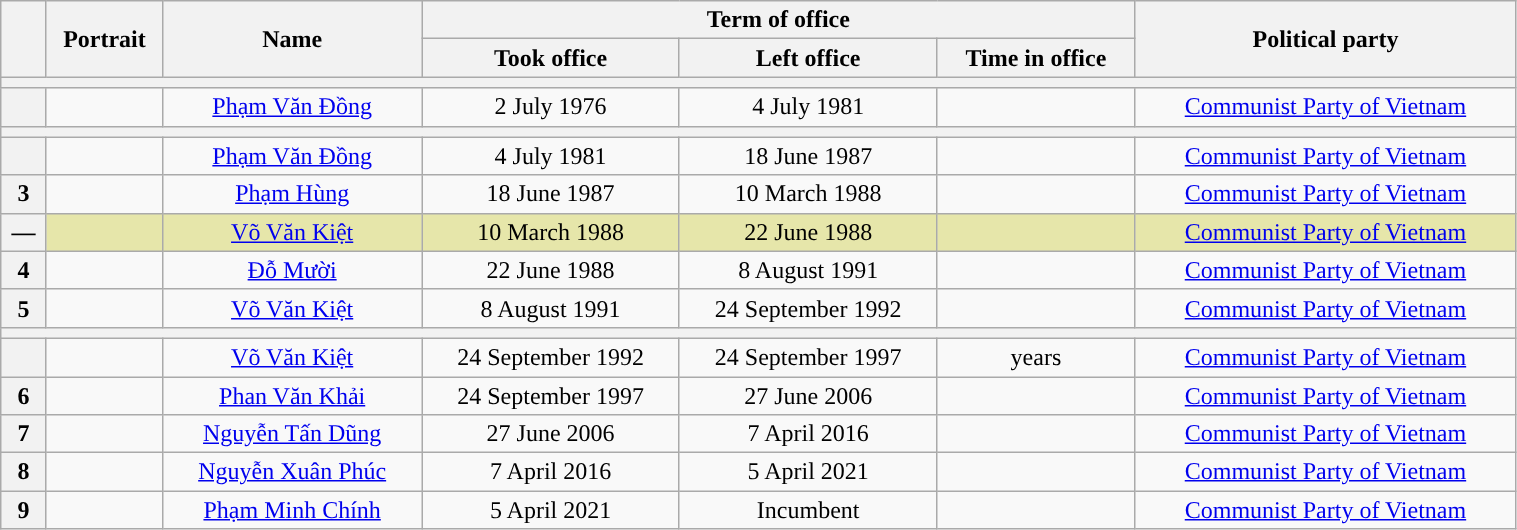<table class="wikitable" style="text-align:center; border:1px #aaf solid; width:80%;">
<tr>
<th rowspan="2"></th>
<th rowspan="2" style="width:70px;">Portrait</th>
<th rowspan="2">Name<br></th>
<th colspan="3">Term of office</th>
<th rowspan="2">Political party</th>
</tr>
<tr>
<th>Took office</th>
<th>Left office</th>
<th>Time in office</th>
</tr>
<tr>
<th colspan=7></th>
</tr>
<tr>
<th style="background:"></th>
<td></td>
<td><a href='#'>Phạm Văn Đồng</a><br></td>
<td>2 July 1976</td>
<td>4 July 1981</td>
<td></td>
<td><a href='#'>Communist Party of Vietnam</a></td>
</tr>
<tr>
<th colspan=7></th>
</tr>
<tr>
<th style="background:"></th>
<td></td>
<td><a href='#'>Phạm Văn Đồng</a><br></td>
<td>4 July 1981</td>
<td>18 June 1987</td>
<td></td>
<td><a href='#'>Communist Party of Vietnam</a></td>
</tr>
<tr>
<th style="background:">3</th>
<td></td>
<td><a href='#'>Phạm Hùng</a><br></td>
<td>18 June 1987</td>
<td>10 March 1988</td>
<td></td>
<td><a href='#'>Communist Party of Vietnam</a></td>
</tr>
<tr>
<th style="background:">—</th>
<td style="background:#e6e6aa;"></td>
<td style="background:#e6e6aa;"><a href='#'>Võ Văn Kiệt</a><br></td>
<td style="background:#e6e6aa;">10 March 1988</td>
<td style="background:#e6e6aa;">22 June 1988</td>
<td style="background:#e6e6aa;"></td>
<td style="background:#e6e6aa;"><a href='#'>Communist Party of Vietnam</a></td>
</tr>
<tr>
<th style="background:">4</th>
<td></td>
<td><a href='#'>Đỗ Mười</a><br></td>
<td>22 June 1988</td>
<td>8 August 1991</td>
<td></td>
<td><a href='#'>Communist Party of Vietnam</a></td>
</tr>
<tr>
<th style="background:">5</th>
<td></td>
<td><a href='#'>Võ Văn Kiệt</a><br></td>
<td>8 August 1991</td>
<td>24 September 1992</td>
<td></td>
<td><a href='#'>Communist Party of Vietnam</a></td>
</tr>
<tr>
<th colspan=7></th>
</tr>
<tr>
<th style="background:"></th>
<td></td>
<td><a href='#'>Võ Văn Kiệt</a><br></td>
<td>24 September 1992</td>
<td>24 September 1997</td>
<td> years</td>
<td><a href='#'>Communist Party of Vietnam</a></td>
</tr>
<tr>
<th style="background:">6</th>
<td></td>
<td><a href='#'>Phan Văn Khải</a><br></td>
<td>24 September 1997</td>
<td>27 June 2006</td>
<td></td>
<td><a href='#'>Communist Party of Vietnam</a></td>
</tr>
<tr>
<th style="background:">7</th>
<td></td>
<td><a href='#'>Nguyễn Tấn Dũng</a><br></td>
<td>27 June 2006</td>
<td>7 April 2016</td>
<td></td>
<td><a href='#'>Communist Party of Vietnam</a></td>
</tr>
<tr>
<th style="background:">8</th>
<td></td>
<td><a href='#'>Nguyễn Xuân Phúc</a><br></td>
<td>7 April 2016</td>
<td>5 April 2021</td>
<td></td>
<td><a href='#'>Communist Party of Vietnam</a></td>
</tr>
<tr>
<th style="background:">9</th>
<td></td>
<td><a href='#'>Phạm Minh Chính</a><br></td>
<td>5 April 2021</td>
<td>Incumbent</td>
<td></td>
<td><a href='#'>Communist Party of Vietnam</a></td>
</tr>
</table>
